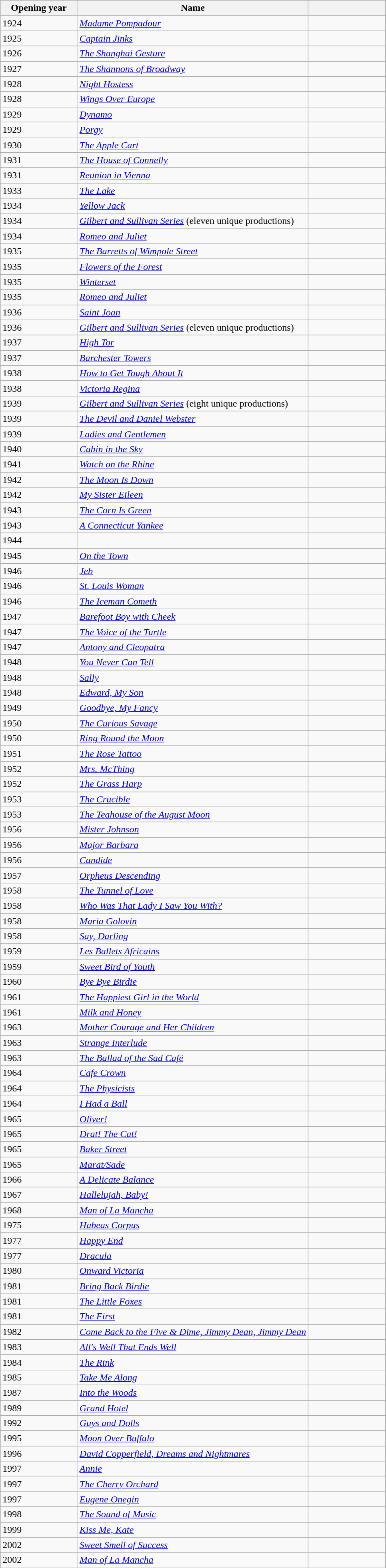<table class="wikitable sortable collapsible">
<tr>
<th width=20% scope="col">Opening year</th>
<th width=60% scope="col">Name</th>
<th width=20% scope="col"  class="unsortable"></th>
</tr>
<tr>
<td>1924</td>
<td><em><a href='#'>Madame Pompadour</a></em></td>
<td></td>
</tr>
<tr>
<td>1925</td>
<td><em><a href='#'>Captain Jinks</a></em></td>
<td></td>
</tr>
<tr>
<td>1926</td>
<td><em><a href='#'>The Shanghai Gesture</a></em></td>
<td></td>
</tr>
<tr>
<td>1927</td>
<td><em><a href='#'>The Shannons of Broadway</a></em></td>
<td></td>
</tr>
<tr>
<td>1928</td>
<td><em><a href='#'>Night Hostess</a></em></td>
<td></td>
</tr>
<tr>
<td>1928</td>
<td><em><a href='#'>Wings Over Europe</a></em></td>
<td></td>
</tr>
<tr>
<td>1929</td>
<td><em><a href='#'>Dynamo</a></em></td>
<td></td>
</tr>
<tr>
<td>1929</td>
<td><em><a href='#'>Porgy</a></em></td>
<td></td>
</tr>
<tr>
<td>1930</td>
<td><em><a href='#'>The Apple Cart</a></em></td>
<td></td>
</tr>
<tr>
<td>1931</td>
<td><em><a href='#'>The House of Connelly</a></em></td>
<td></td>
</tr>
<tr>
<td>1931</td>
<td><em><a href='#'>Reunion in Vienna</a></em></td>
<td></td>
</tr>
<tr>
<td>1933</td>
<td><em><a href='#'>The Lake</a></em></td>
<td></td>
</tr>
<tr>
<td>1934</td>
<td><em><a href='#'>Yellow Jack</a></em></td>
<td></td>
</tr>
<tr>
<td>1934</td>
<td><em><a href='#'>Gilbert and Sullivan Series</a></em> (eleven unique productions)</td>
<td></td>
</tr>
<tr>
<td>1934</td>
<td><em><a href='#'>Romeo and Juliet</a></em></td>
<td></td>
</tr>
<tr>
<td>1935</td>
<td><em><a href='#'>The Barretts of Wimpole Street</a></em></td>
<td></td>
</tr>
<tr>
<td>1935</td>
<td><em><a href='#'>Flowers of the Forest</a></em></td>
<td></td>
</tr>
<tr>
<td>1935</td>
<td><em><a href='#'>Winterset</a></em></td>
<td></td>
</tr>
<tr>
<td>1935</td>
<td><em><a href='#'>Romeo and Juliet</a></em></td>
<td></td>
</tr>
<tr>
<td>1936</td>
<td><em><a href='#'>Saint Joan</a></em></td>
<td></td>
</tr>
<tr>
<td>1936</td>
<td><em><a href='#'>Gilbert and Sullivan Series</a></em> (eleven unique productions)</td>
<td></td>
</tr>
<tr>
<td>1937</td>
<td><em><a href='#'>High Tor</a></em></td>
<td></td>
</tr>
<tr>
<td>1937</td>
<td><em><a href='#'>Barchester Towers</a></em></td>
<td></td>
</tr>
<tr>
<td>1938</td>
<td><em><a href='#'>How to Get Tough About It</a></em></td>
<td></td>
</tr>
<tr>
<td>1938</td>
<td><em><a href='#'>Victoria Regina</a></em></td>
<td></td>
</tr>
<tr>
<td>1939</td>
<td><em><a href='#'>Gilbert and Sullivan Series</a></em> (eight unique productions)</td>
<td></td>
</tr>
<tr>
<td>1939</td>
<td><em><a href='#'>The Devil and Daniel Webster</a></em></td>
<td></td>
</tr>
<tr>
<td>1939</td>
<td><em><a href='#'>Ladies and Gentlemen</a></em></td>
<td></td>
</tr>
<tr>
<td>1940</td>
<td><em><a href='#'>Cabin in the Sky</a></em></td>
<td></td>
</tr>
<tr>
<td>1941</td>
<td><em><a href='#'>Watch on the Rhine</a></em></td>
<td></td>
</tr>
<tr>
<td>1942</td>
<td><em><a href='#'>The Moon Is Down</a></em></td>
<td></td>
</tr>
<tr>
<td>1942</td>
<td><em><a href='#'>My Sister Eileen</a></em></td>
<td></td>
</tr>
<tr>
<td>1943</td>
<td><em><a href='#'>The Corn Is Green</a></em></td>
<td></td>
</tr>
<tr>
<td>1943</td>
<td><em><a href='#'>A Connecticut Yankee</a></em></td>
<td></td>
</tr>
<tr>
<td>1944</td>
<td><em></em></td>
<td></td>
</tr>
<tr>
<td>1945</td>
<td><em><a href='#'>On the Town</a></em></td>
<td></td>
</tr>
<tr>
<td>1946</td>
<td><em><a href='#'>Jeb</a></em></td>
<td></td>
</tr>
<tr>
<td>1946</td>
<td><em><a href='#'>St. Louis Woman</a></em></td>
<td></td>
</tr>
<tr>
<td>1946</td>
<td><em><a href='#'>The Iceman Cometh</a></em></td>
<td></td>
</tr>
<tr>
<td>1947</td>
<td><em><a href='#'>Barefoot Boy with Cheek</a></em></td>
<td></td>
</tr>
<tr>
<td>1947</td>
<td><em><a href='#'>The Voice of the Turtle</a></em></td>
<td></td>
</tr>
<tr>
<td>1947</td>
<td><em><a href='#'>Antony and Cleopatra</a></em></td>
<td></td>
</tr>
<tr>
<td>1948</td>
<td><em><a href='#'>You Never Can Tell</a></em></td>
<td></td>
</tr>
<tr>
<td>1948</td>
<td><em><a href='#'>Sally</a></em></td>
<td></td>
</tr>
<tr>
<td>1948</td>
<td><em><a href='#'>Edward, My Son</a></em></td>
<td></td>
</tr>
<tr>
<td>1949</td>
<td><em><a href='#'>Goodbye, My Fancy</a></em></td>
<td></td>
</tr>
<tr>
<td>1950</td>
<td><em><a href='#'>The Curious Savage</a></em></td>
<td></td>
</tr>
<tr>
<td>1950</td>
<td><em><a href='#'>Ring Round the Moon</a></em></td>
<td></td>
</tr>
<tr>
<td>1951</td>
<td><em><a href='#'>The Rose Tattoo</a></em></td>
<td></td>
</tr>
<tr>
<td>1952</td>
<td><em><a href='#'>Mrs. McThing</a></em></td>
<td></td>
</tr>
<tr>
<td>1952</td>
<td><em><a href='#'>The Grass Harp</a></em></td>
<td></td>
</tr>
<tr>
<td>1953</td>
<td><em><a href='#'>The Crucible</a></em></td>
<td></td>
</tr>
<tr>
<td>1953</td>
<td><em><a href='#'>The Teahouse of the August Moon</a></em></td>
<td></td>
</tr>
<tr>
<td>1956</td>
<td><em><a href='#'>Mister Johnson</a></em></td>
<td></td>
</tr>
<tr>
<td>1956</td>
<td><em><a href='#'>Major Barbara</a></em></td>
<td></td>
</tr>
<tr>
<td>1956</td>
<td><em><a href='#'>Candide</a></em></td>
<td></td>
</tr>
<tr>
<td>1957</td>
<td><em><a href='#'>Orpheus Descending</a></em></td>
<td></td>
</tr>
<tr>
<td>1958</td>
<td><em><a href='#'>The Tunnel of Love</a></em></td>
<td></td>
</tr>
<tr>
<td>1958</td>
<td><em><a href='#'>Who Was That Lady I Saw You With?</a></em></td>
<td></td>
</tr>
<tr>
<td>1958</td>
<td><em><a href='#'>Maria Golovin</a></em></td>
<td></td>
</tr>
<tr>
<td>1958</td>
<td><em><a href='#'>Say, Darling</a></em></td>
<td></td>
</tr>
<tr>
<td>1959</td>
<td><em><a href='#'>Les Ballets Africains</a></em></td>
<td></td>
</tr>
<tr>
<td>1959</td>
<td><em><a href='#'>Sweet Bird of Youth</a></em></td>
<td></td>
</tr>
<tr>
<td>1960</td>
<td><em><a href='#'>Bye Bye Birdie</a></em></td>
<td></td>
</tr>
<tr>
<td>1961</td>
<td><em><a href='#'>The Happiest Girl in the World</a></em></td>
<td></td>
</tr>
<tr>
<td>1961</td>
<td><em><a href='#'>Milk and Honey</a></em></td>
<td></td>
</tr>
<tr>
<td>1963</td>
<td><em><a href='#'>Mother Courage and Her Children</a></em></td>
<td></td>
</tr>
<tr>
<td>1963</td>
<td><em><a href='#'>Strange Interlude</a></em></td>
<td></td>
</tr>
<tr>
<td>1963</td>
<td><em><a href='#'>The Ballad of the Sad Café</a></em></td>
<td></td>
</tr>
<tr>
<td>1964</td>
<td><em><a href='#'>Cafe Crown</a></em></td>
<td></td>
</tr>
<tr>
<td>1964</td>
<td><em><a href='#'>The Physicists</a></em></td>
<td></td>
</tr>
<tr>
<td>1964</td>
<td><em><a href='#'>I Had a Ball</a></em></td>
<td></td>
</tr>
<tr>
<td>1965</td>
<td><em><a href='#'>Oliver!</a></em></td>
<td></td>
</tr>
<tr>
<td>1965</td>
<td><em><a href='#'>Drat! The Cat!</a></em></td>
<td></td>
</tr>
<tr>
<td>1965</td>
<td><em><a href='#'>Baker Street</a></em></td>
<td></td>
</tr>
<tr>
<td>1965</td>
<td><em><a href='#'>Marat/Sade</a></em></td>
<td></td>
</tr>
<tr>
<td>1966</td>
<td><em><a href='#'>A Delicate Balance</a></em></td>
<td></td>
</tr>
<tr>
<td>1967</td>
<td><em><a href='#'>Hallelujah, Baby!</a></em></td>
<td></td>
</tr>
<tr>
<td>1968</td>
<td><em><a href='#'>Man of La Mancha</a></em></td>
<td></td>
</tr>
<tr>
<td>1975</td>
<td><em><a href='#'>Habeas Corpus</a></em></td>
<td></td>
</tr>
<tr>
<td>1977</td>
<td><em><a href='#'>Happy End</a></em></td>
<td></td>
</tr>
<tr>
<td>1977</td>
<td><em><a href='#'>Dracula</a></em></td>
<td></td>
</tr>
<tr>
<td>1980</td>
<td><em><a href='#'>Onward Victoria</a></em></td>
<td></td>
</tr>
<tr>
<td>1981</td>
<td><em><a href='#'>Bring Back Birdie</a></em></td>
<td></td>
</tr>
<tr>
<td>1981</td>
<td><em><a href='#'>The Little Foxes</a></em></td>
<td></td>
</tr>
<tr>
<td>1981</td>
<td><em><a href='#'>The First</a></em></td>
<td></td>
</tr>
<tr>
<td>1982</td>
<td><em><a href='#'>Come Back to the Five & Dime, Jimmy Dean, Jimmy Dean</a></em></td>
<td></td>
</tr>
<tr>
<td>1983</td>
<td><em><a href='#'>All's Well That Ends Well</a></em></td>
<td></td>
</tr>
<tr>
<td>1984</td>
<td><em><a href='#'>The Rink</a></em></td>
<td></td>
</tr>
<tr>
<td>1985</td>
<td><em><a href='#'>Take Me Along</a></em></td>
<td></td>
</tr>
<tr>
<td>1987</td>
<td><em><a href='#'>Into the Woods</a></em></td>
<td></td>
</tr>
<tr>
<td>1989</td>
<td><em><a href='#'>Grand Hotel</a></em></td>
<td></td>
</tr>
<tr>
<td>1992</td>
<td><em><a href='#'>Guys and Dolls</a></em></td>
<td></td>
</tr>
<tr>
<td>1995</td>
<td><em><a href='#'>Moon Over Buffalo</a></em></td>
<td></td>
</tr>
<tr>
<td>1996</td>
<td><em><a href='#'>David Copperfield, Dreams and Nightmares</a></em></td>
<td></td>
</tr>
<tr>
<td>1997</td>
<td><em><a href='#'>Annie</a></em></td>
<td></td>
</tr>
<tr>
<td>1997</td>
<td><em><a href='#'>The Cherry Orchard</a></em></td>
<td></td>
</tr>
<tr>
<td>1997</td>
<td><em><a href='#'>Eugene Onegin</a></em></td>
<td></td>
</tr>
<tr>
<td>1998</td>
<td><em><a href='#'>The Sound of Music</a></em></td>
<td></td>
</tr>
<tr>
<td>1999</td>
<td><em><a href='#'>Kiss Me, Kate</a></em></td>
<td></td>
</tr>
<tr>
<td>2002</td>
<td><em><a href='#'>Sweet Smell of Success</a></em></td>
<td></td>
</tr>
<tr>
<td>2002</td>
<td><em><a href='#'>Man of La Mancha</a></em></td>
<td></td>
</tr>
</table>
